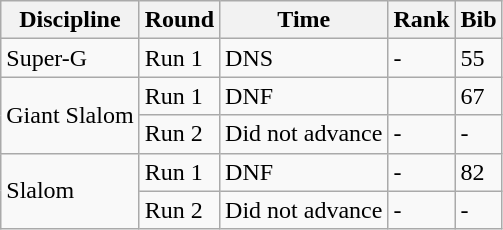<table class="wikitable">
<tr>
<th>Discipline</th>
<th>Round</th>
<th>Time</th>
<th>Rank</th>
<th>Bib</th>
</tr>
<tr>
<td>Super-G</td>
<td>Run 1</td>
<td><abbr>DNS</abbr></td>
<td>-</td>
<td>55</td>
</tr>
<tr>
<td rowspan="2">Giant Slalom</td>
<td>Run 1</td>
<td><abbr>DNF</abbr></td>
<td></td>
<td>67</td>
</tr>
<tr>
<td>Run 2</td>
<td>Did not advance</td>
<td>-</td>
<td>-</td>
</tr>
<tr>
<td rowspan="2">Slalom</td>
<td>Run 1</td>
<td><abbr>DNF</abbr></td>
<td>-</td>
<td>82</td>
</tr>
<tr>
<td>Run 2</td>
<td>Did not advance</td>
<td>-</td>
<td>-</td>
</tr>
</table>
